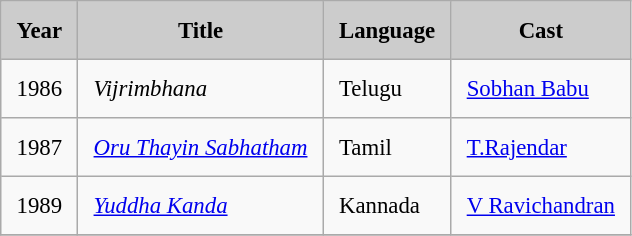<table border="10" cellpadding="10" cellspacing="0" style="margin: 1em 1em 1em 0; background: #f9f9f9; border: 1px #aaa solid; border-collapse: collapse; font-size: 95%;">
<tr bgcolor="#CCCCCC" align="centr">
<th>Year</th>
<th>Title</th>
<th>Language</th>
<th>Cast</th>
</tr>
<tr>
<td>1986</td>
<td><em>Vijrimbhana</em></td>
<td>Telugu</td>
<td><a href='#'>Sobhan Babu</a></td>
</tr>
<tr>
<td>1987</td>
<td><em><a href='#'>Oru Thayin Sabhatham</a></em></td>
<td>Tamil</td>
<td><a href='#'>T.Rajendar</a></td>
</tr>
<tr>
<td>1989</td>
<td><em><a href='#'>Yuddha Kanda</a></em></td>
<td>Kannada</td>
<td><a href='#'>V Ravichandran</a></td>
</tr>
<tr>
</tr>
</table>
